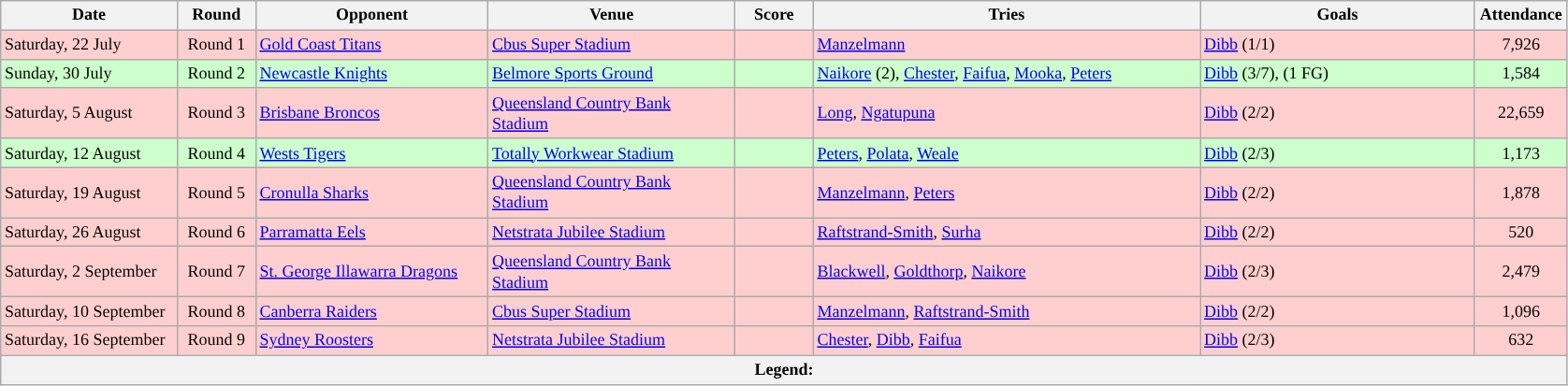<table class="wikitable" style="font-size:75%;">
<tr>
<th style="width:120px;">Date</th>
<th style="width:50px;">Round</th>
<th style="width:160px;">Opponent</th>
<th style="width:170px;">Venue</th>
<th style="width:50px;">Score</th>
<th style="width:270px;">Tries</th>
<th style="width:190px;">Goals</th>
<th style="width:60px;">Attendance</th>
</tr>
<tr style="background:#FFCFCF">
<td>Saturday, 22 July</td>
<td style="text-align:center;">Round 1</td>
<td> <a href='#'>Gold Coast Titans</a></td>
<td><a href='#'>Cbus Super Stadium</a></td>
<td style="text-align:center;"></td>
<td><a href='#'>Manzelmann</a></td>
<td><a href='#'>Dibb</a> (1/1)</td>
<td style="text-align:center;">7,926</td>
</tr>
<tr style="background:#CCFFCC">
<td>Sunday, 30 July</td>
<td style="text-align:center;">Round 2</td>
<td> <a href='#'>Newcastle Knights</a></td>
<td><a href='#'>Belmore Sports Ground</a></td>
<td style="text-align:center;"></td>
<td><a href='#'>Naikore</a> (2), <a href='#'>Chester</a>, <a href='#'>Faifua</a>, <a href='#'>Mooka</a>, <a href='#'>Peters</a></td>
<td><a href='#'>Dibb</a> (3/7), (1 FG)</td>
<td style="text-align:center;">1,584</td>
</tr>
<tr style="background:#FFCFCF">
<td>Saturday, 5 August</td>
<td style="text-align:center;">Round 3</td>
<td> <a href='#'>Brisbane Broncos</a></td>
<td><a href='#'>Queensland Country Bank Stadium</a></td>
<td style="text-align:center;"></td>
<td><a href='#'>Long</a>, <a href='#'>Ngatupuna</a></td>
<td><a href='#'>Dibb</a> (2/2)</td>
<td style="text-align:center;">22,659</td>
</tr>
<tr style="background:#CCFFCC">
<td>Saturday, 12 August</td>
<td style="text-align:center;">Round 4</td>
<td> <a href='#'>Wests Tigers</a></td>
<td><a href='#'>Totally Workwear Stadium</a></td>
<td style="text-align:center;"></td>
<td><a href='#'>Peters</a>, <a href='#'>Polata</a>, <a href='#'>Weale</a></td>
<td><a href='#'>Dibb</a> (2/3)</td>
<td style="text-align:center;">1,173</td>
</tr>
<tr style="background:#FFCFCF">
<td>Saturday, 19 August</td>
<td style="text-align:center;">Round 5</td>
<td> <a href='#'>Cronulla Sharks</a></td>
<td><a href='#'>Queensland Country Bank Stadium</a></td>
<td style="text-align:center;"></td>
<td><a href='#'>Manzelmann</a>, <a href='#'>Peters</a></td>
<td><a href='#'>Dibb</a> (2/2)</td>
<td style="text-align:center;">1,878</td>
</tr>
<tr style="background:#FFCFCF">
<td>Saturday, 26 August</td>
<td style="text-align:center;">Round 6</td>
<td> <a href='#'>Parramatta Eels</a></td>
<td><a href='#'>Netstrata Jubilee Stadium</a></td>
<td style="text-align:center;"></td>
<td><a href='#'>Raftstrand-Smith</a>, <a href='#'>Surha</a></td>
<td><a href='#'>Dibb</a> (2/2)</td>
<td style="text-align:center;">520</td>
</tr>
<tr style="background:#FFCFCF">
<td>Saturday, 2 September</td>
<td style="text-align:center;">Round 7</td>
<td> <a href='#'>St. George Illawarra Dragons</a></td>
<td><a href='#'>Queensland Country Bank Stadium</a></td>
<td style="text-align:center;"></td>
<td><a href='#'>Blackwell</a>, <a href='#'>Goldthorp</a>, <a href='#'>Naikore</a></td>
<td><a href='#'>Dibb</a> (2/3)</td>
<td style="text-align:center;">2,479</td>
</tr>
<tr style="background:#FFCFCF">
<td>Saturday, 10 September</td>
<td style="text-align:center;">Round 8</td>
<td> <a href='#'>Canberra Raiders</a></td>
<td><a href='#'>Cbus Super Stadium</a></td>
<td style="text-align:center;"></td>
<td><a href='#'>Manzelmann</a>, <a href='#'>Raftstrand-Smith</a></td>
<td><a href='#'>Dibb</a> (2/2)</td>
<td style="text-align:center;">1,096</td>
</tr>
<tr style="background:#FFCFCF">
<td>Saturday, 16 September</td>
<td style="text-align:center;">Round 9</td>
<td> <a href='#'>Sydney Roosters</a></td>
<td><a href='#'>Netstrata Jubilee Stadium</a></td>
<td style="text-align:center;"></td>
<td><a href='#'>Chester</a>, <a href='#'>Dibb</a>, <a href='#'>Faifua</a></td>
<td><a href='#'>Dibb</a> (2/3)</td>
<td style="text-align:center;">632</td>
</tr>
<tr>
<th colspan="11"><strong>Legend</strong>:    </th>
</tr>
</table>
